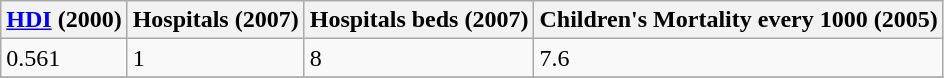<table class="wikitable" border="1">
<tr>
<th><a href='#'>HDI</a> (2000)</th>
<th>Hospitals (2007)</th>
<th>Hospitals beds (2007)</th>
<th>Children's Mortality every 1000 (2005)</th>
</tr>
<tr>
<td>0.561</td>
<td>1</td>
<td>8</td>
<td>7.6</td>
</tr>
<tr>
</tr>
</table>
